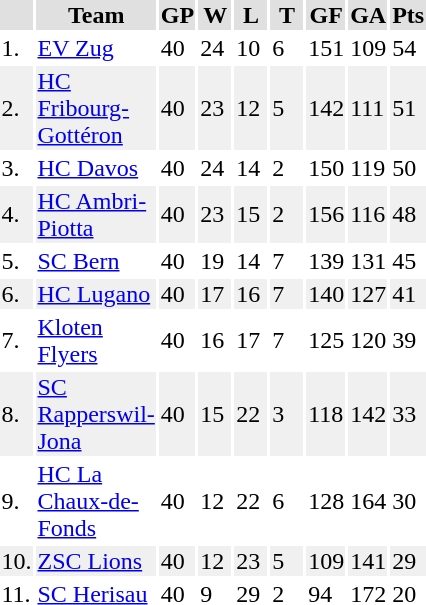<table>
<tr>
<th colspan=2></th>
</tr>
<tr bgcolor="#e0e0e0">
<th width=10></th>
<th width=70>Team</th>
<th width=20>GP</th>
<th width=20>W</th>
<th width=20>L</th>
<th width=20>T</th>
<th width=20>GF</th>
<th width=20>GA</th>
<th width=20>Pts</th>
</tr>
<tr>
<td>1.</td>
<td><a href='#'>EV Zug</a></td>
<td>40</td>
<td>24</td>
<td>10</td>
<td>6</td>
<td>151</td>
<td>109</td>
<td>54</td>
</tr>
<tr bgcolor="#f0f0f0">
<td>2.</td>
<td><a href='#'>HC Fribourg-Gottéron</a></td>
<td>40</td>
<td>23</td>
<td>12</td>
<td>5</td>
<td>142</td>
<td>111</td>
<td>51</td>
</tr>
<tr>
<td>3.</td>
<td><a href='#'>HC Davos</a></td>
<td>40</td>
<td>24</td>
<td>14</td>
<td>2</td>
<td>150</td>
<td>119</td>
<td>50</td>
</tr>
<tr bgcolor="#f0f0f0">
<td>4.</td>
<td><a href='#'>HC Ambri-Piotta</a></td>
<td>40</td>
<td>23</td>
<td>15</td>
<td>2</td>
<td>156</td>
<td>116</td>
<td>48</td>
</tr>
<tr>
<td>5.</td>
<td><a href='#'>SC Bern</a></td>
<td>40</td>
<td>19</td>
<td>14</td>
<td>7</td>
<td>139</td>
<td>131</td>
<td>45</td>
</tr>
<tr bgcolor="#f0f0f0">
<td>6.</td>
<td><a href='#'>HC Lugano</a></td>
<td>40</td>
<td>17</td>
<td>16</td>
<td>7</td>
<td>140</td>
<td>127</td>
<td>41</td>
</tr>
<tr>
<td>7.</td>
<td><a href='#'>Kloten Flyers</a></td>
<td>40</td>
<td>16</td>
<td>17</td>
<td>7</td>
<td>125</td>
<td>120</td>
<td>39</td>
</tr>
<tr bgcolor="#f0f0f0">
<td>8.</td>
<td><a href='#'>SC Rapperswil-Jona</a></td>
<td>40</td>
<td>15</td>
<td>22</td>
<td>3</td>
<td>118</td>
<td>142</td>
<td>33</td>
</tr>
<tr>
<td>9.</td>
<td><a href='#'>HC La Chaux-de-Fonds</a></td>
<td>40</td>
<td>12</td>
<td>22</td>
<td>6</td>
<td>128</td>
<td>164</td>
<td>30</td>
</tr>
<tr bgcolor="#f0f0f0">
<td>10.</td>
<td><a href='#'>ZSC Lions</a></td>
<td>40</td>
<td>12</td>
<td>23</td>
<td>5</td>
<td>109</td>
<td>141</td>
<td>29</td>
</tr>
<tr>
<td>11.</td>
<td><a href='#'>SC Herisau</a></td>
<td>40</td>
<td>9</td>
<td>29</td>
<td>2</td>
<td>94</td>
<td>172</td>
<td>20</td>
</tr>
</table>
